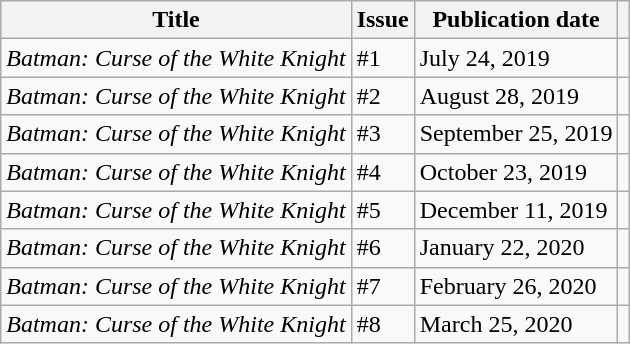<table class="wikitable">
<tr>
<th>Title</th>
<th>Issue</th>
<th>Publication date</th>
<th></th>
</tr>
<tr>
<td><em>Batman: Curse of the White Knight</em></td>
<td>#1</td>
<td>July 24, 2019</td>
<td></td>
</tr>
<tr>
<td><em>Batman: Curse of the White Knight</em></td>
<td>#2</td>
<td>August 28, 2019</td>
<td></td>
</tr>
<tr>
<td><em>Batman: Curse of the White Knight</em></td>
<td>#3</td>
<td>September 25, 2019</td>
<td></td>
</tr>
<tr>
<td><em>Batman: Curse of the White Knight</em></td>
<td>#4</td>
<td>October 23, 2019</td>
<td></td>
</tr>
<tr>
<td><em>Batman: Curse of the White Knight</em></td>
<td>#5</td>
<td>December 11, 2019</td>
<td></td>
</tr>
<tr>
<td><em>Batman: Curse of the White Knight</em></td>
<td>#6</td>
<td>January 22, 2020</td>
<td></td>
</tr>
<tr>
<td><em>Batman: Curse of the White Knight</em></td>
<td>#7</td>
<td>February 26, 2020</td>
<td></td>
</tr>
<tr>
<td><em>Batman: Curse of the White Knight</em></td>
<td>#8</td>
<td>March 25, 2020</td>
<td></td>
</tr>
</table>
